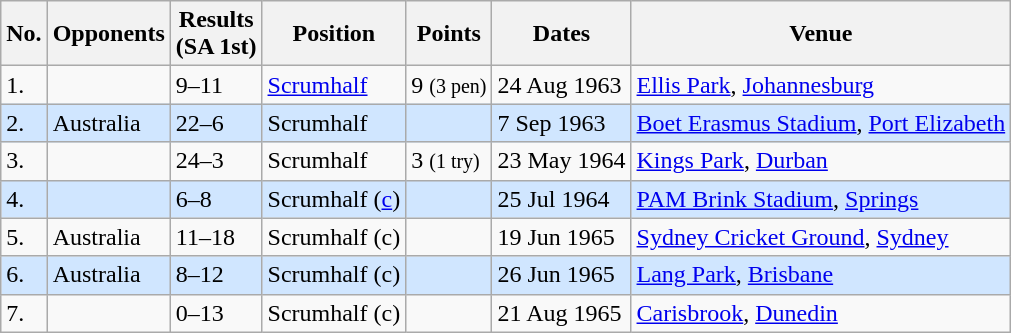<table class="wikitable sortable">
<tr>
<th>No.</th>
<th>Opponents</th>
<th>Results<br>(SA 1st)</th>
<th>Position</th>
<th>Points</th>
<th>Dates</th>
<th>Venue</th>
</tr>
<tr>
<td>1.</td>
<td></td>
<td>9–11</td>
<td><a href='#'>Scrumhalf</a></td>
<td>9 <small>(3 pen)</small></td>
<td>24 Aug 1963</td>
<td><a href='#'>Ellis Park</a>, <a href='#'>Johannesburg</a></td>
</tr>
<tr style="background: #D0E6FF;">
<td>2.</td>
<td> Australia</td>
<td>22–6</td>
<td>Scrumhalf</td>
<td></td>
<td>7 Sep 1963</td>
<td><a href='#'>Boet Erasmus Stadium</a>, <a href='#'>Port Elizabeth</a></td>
</tr>
<tr>
<td>3.</td>
<td></td>
<td>24–3</td>
<td>Scrumhalf</td>
<td>3 <small>(1 try)</small></td>
<td>23 May 1964</td>
<td><a href='#'>Kings Park</a>, <a href='#'>Durban</a></td>
</tr>
<tr style="background: #D0E6FF;">
<td>4.</td>
<td></td>
<td>6–8</td>
<td>Scrumhalf (<a href='#'>c</a>)</td>
<td></td>
<td>25 Jul 1964</td>
<td><a href='#'>PAM Brink Stadium</a>, <a href='#'>Springs</a></td>
</tr>
<tr>
<td>5.</td>
<td> Australia</td>
<td>11–18</td>
<td>Scrumhalf (c)</td>
<td></td>
<td>19 Jun 1965</td>
<td><a href='#'>Sydney Cricket Ground</a>, <a href='#'>Sydney</a></td>
</tr>
<tr style="background: #D0E6FF;">
<td>6.</td>
<td> Australia</td>
<td>8–12</td>
<td>Scrumhalf (c)</td>
<td></td>
<td>26 Jun 1965</td>
<td><a href='#'>Lang Park</a>, <a href='#'>Brisbane</a></td>
</tr>
<tr>
<td>7.</td>
<td></td>
<td>0–13</td>
<td>Scrumhalf (c)</td>
<td></td>
<td>21 Aug 1965</td>
<td><a href='#'>Carisbrook</a>, <a href='#'>Dunedin</a></td>
</tr>
</table>
